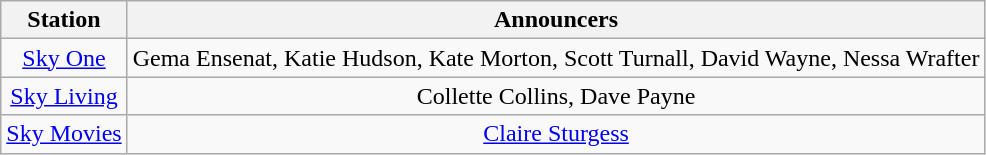<table class="wikitable" style="text-align:center;">
<tr>
<th>Station</th>
<th>Announcers</th>
</tr>
<tr>
<td><a href='#'>Sky One</a></td>
<td>Gema Ensenat, Katie Hudson, Kate Morton, Scott Turnall, David Wayne, Nessa Wrafter</td>
</tr>
<tr>
<td><a href='#'>Sky Living</a></td>
<td>Collette Collins, Dave Payne</td>
</tr>
<tr>
<td><a href='#'>Sky Movies</a></td>
<td><a href='#'>Claire Sturgess</a></td>
</tr>
</table>
